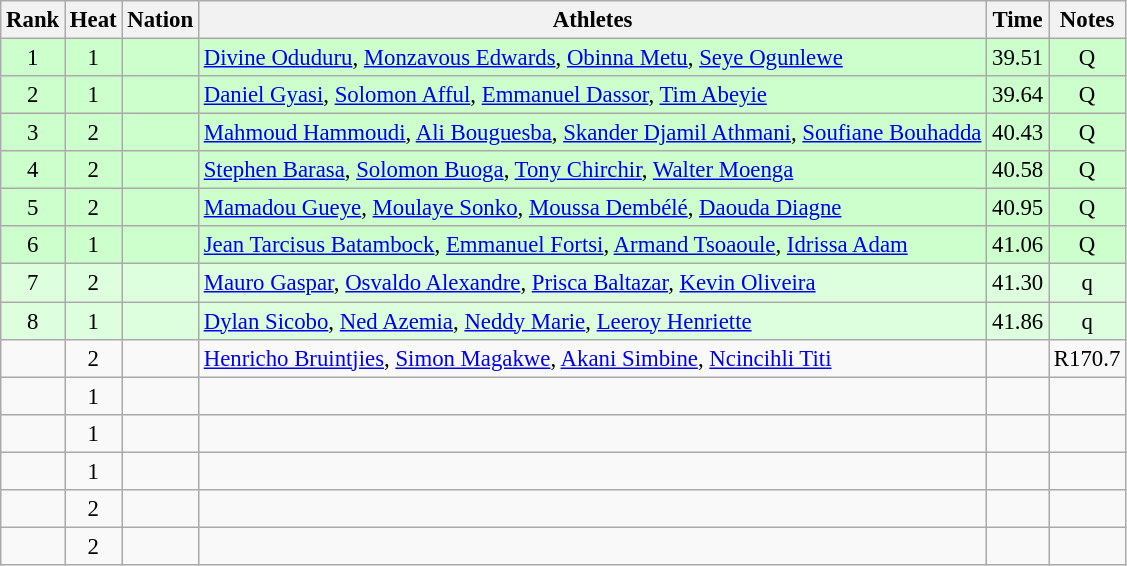<table class="wikitable sortable" style="text-align:center;font-size:95%">
<tr>
<th>Rank</th>
<th>Heat</th>
<th>Nation</th>
<th>Athletes</th>
<th>Time</th>
<th>Notes</th>
</tr>
<tr bgcolor=ccffcc>
<td>1</td>
<td>1</td>
<td align=left></td>
<td align=left><a href='#'>Divine Oduduru</a>, <a href='#'>Monzavous Edwards</a>, <a href='#'>Obinna Metu</a>, <a href='#'>Seye Ogunlewe</a></td>
<td>39.51</td>
<td>Q</td>
</tr>
<tr bgcolor=ccffcc>
<td>2</td>
<td>1</td>
<td align=left></td>
<td align=left><a href='#'>Daniel Gyasi</a>, <a href='#'>Solomon Afful</a>, <a href='#'>Emmanuel Dassor</a>, <a href='#'>Tim Abeyie</a></td>
<td>39.64</td>
<td>Q</td>
</tr>
<tr bgcolor=ccffcc>
<td>3</td>
<td>2</td>
<td align=left></td>
<td align=left><a href='#'>Mahmoud Hammoudi</a>, <a href='#'>Ali Bouguesba</a>, <a href='#'>Skander Djamil Athmani</a>, <a href='#'>Soufiane Bouhadda</a></td>
<td>40.43</td>
<td>Q</td>
</tr>
<tr bgcolor=ccffcc>
<td>4</td>
<td>2</td>
<td align=left></td>
<td align=left><a href='#'>Stephen Barasa</a>, <a href='#'>Solomon Buoga</a>, <a href='#'>Tony Chirchir</a>, <a href='#'>Walter Moenga</a></td>
<td>40.58</td>
<td>Q</td>
</tr>
<tr bgcolor=ccffcc>
<td>5</td>
<td>2</td>
<td align=left></td>
<td align=left><a href='#'>Mamadou Gueye</a>, <a href='#'>Moulaye Sonko</a>, <a href='#'>Moussa Dembélé</a>, <a href='#'>Daouda Diagne</a></td>
<td>40.95</td>
<td>Q</td>
</tr>
<tr bgcolor=ccffcc>
<td>6</td>
<td>1</td>
<td align=left></td>
<td align=left><a href='#'>Jean Tarcisus Batambock</a>, <a href='#'>Emmanuel Fortsi</a>, <a href='#'>Armand Tsoaoule</a>, <a href='#'>Idrissa Adam</a></td>
<td>41.06</td>
<td>Q</td>
</tr>
<tr bgcolor=ddffdd>
<td>7</td>
<td>2</td>
<td align=left></td>
<td align=left><a href='#'>Mauro Gaspar</a>, <a href='#'>Osvaldo Alexandre</a>, <a href='#'>Prisca Baltazar</a>, <a href='#'>Kevin Oliveira</a></td>
<td>41.30</td>
<td>q</td>
</tr>
<tr bgcolor=ddffdd>
<td>8</td>
<td>1</td>
<td align=left></td>
<td align=left><a href='#'>Dylan Sicobo</a>, <a href='#'>Ned Azemia</a>, <a href='#'>Neddy Marie</a>, <a href='#'>Leeroy Henriette</a></td>
<td>41.86</td>
<td>q</td>
</tr>
<tr>
<td></td>
<td>2</td>
<td align=left></td>
<td align=left><a href='#'>Henricho Bruintjies</a>, <a href='#'>Simon Magakwe</a>, <a href='#'>Akani Simbine</a>, <a href='#'>Ncincihli Titi</a></td>
<td></td>
<td>R170.7 </td>
</tr>
<tr>
<td></td>
<td>1</td>
<td align=left></td>
<td align=left></td>
<td></td>
<td></td>
</tr>
<tr>
<td></td>
<td>1</td>
<td align=left></td>
<td align=left></td>
<td></td>
<td></td>
</tr>
<tr>
<td></td>
<td>1</td>
<td align=left></td>
<td align=left></td>
<td></td>
<td></td>
</tr>
<tr>
<td></td>
<td>2</td>
<td align=left></td>
<td align=left></td>
<td></td>
<td></td>
</tr>
<tr>
<td></td>
<td>2</td>
<td align=left></td>
<td align=left></td>
<td></td>
<td></td>
</tr>
</table>
